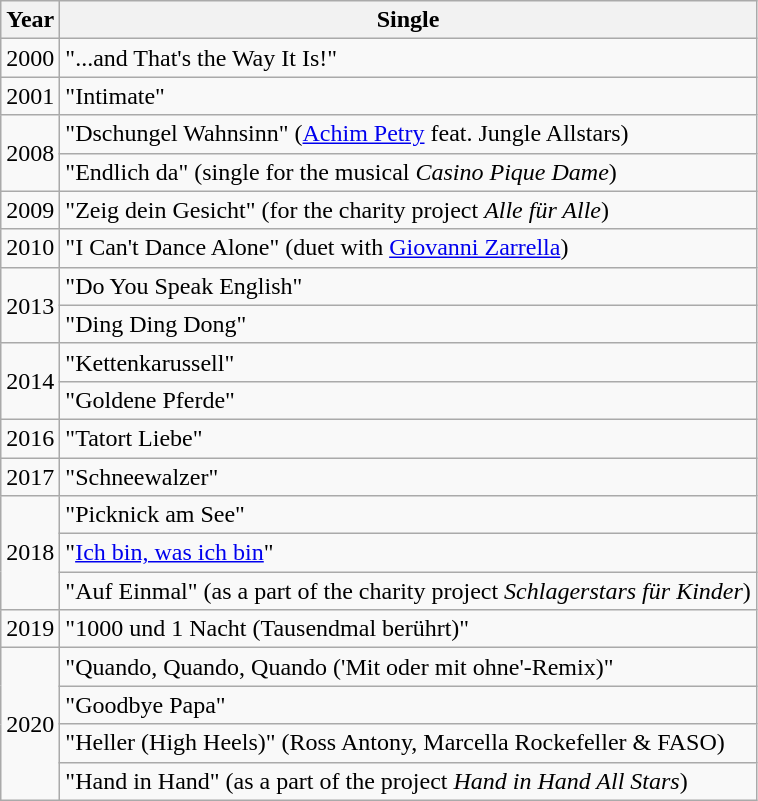<table class="wikitable" border="1">
<tr>
<th>Year</th>
<th>Single</th>
</tr>
<tr>
<td>2000</td>
<td>"...and That's the Way It Is!"</td>
</tr>
<tr>
<td>2001</td>
<td>"Intimate"</td>
</tr>
<tr>
<td rowspan="2">2008</td>
<td>"Dschungel Wahnsinn" (<a href='#'>Achim Petry</a> feat. Jungle Allstars)</td>
</tr>
<tr>
<td>"Endlich da" (single for the musical <em>Casino Pique Dame</em>)</td>
</tr>
<tr>
<td>2009</td>
<td>"Zeig dein Gesicht" (for the charity project <em>Alle für Alle</em>)</td>
</tr>
<tr>
<td>2010</td>
<td>"I Can't Dance Alone" (duet with <a href='#'>Giovanni Zarrella</a>)</td>
</tr>
<tr>
<td rowspan="2">2013</td>
<td>"Do You Speak English"</td>
</tr>
<tr>
<td>"Ding Ding Dong"</td>
</tr>
<tr>
<td rowspan="2">2014</td>
<td>"Kettenkarussell"</td>
</tr>
<tr>
<td>"Goldene Pferde"</td>
</tr>
<tr>
<td>2016</td>
<td>"Tatort Liebe"</td>
</tr>
<tr>
<td>2017</td>
<td>"Schneewalzer"</td>
</tr>
<tr>
<td rowspan="3">2018</td>
<td>"Picknick am See"</td>
</tr>
<tr>
<td>"<a href='#'>Ich bin, was ich bin</a>"</td>
</tr>
<tr>
<td>"Auf Einmal" (as a part of the charity project <em>Schlagerstars für Kinder</em>)</td>
</tr>
<tr>
<td>2019</td>
<td>"1000 und 1 Nacht (Tausendmal berührt)"</td>
</tr>
<tr>
<td rowspan="4">2020</td>
<td>"Quando, Quando, Quando ('Mit oder mit ohne'-Remix)"</td>
</tr>
<tr>
<td>"Goodbye Papa"</td>
</tr>
<tr>
<td>"Heller (High Heels)" (Ross Antony, Marcella Rockefeller & FASO)</td>
</tr>
<tr>
<td>"Hand in Hand" (as a part of the project <em>Hand in Hand All Stars</em>)</td>
</tr>
</table>
